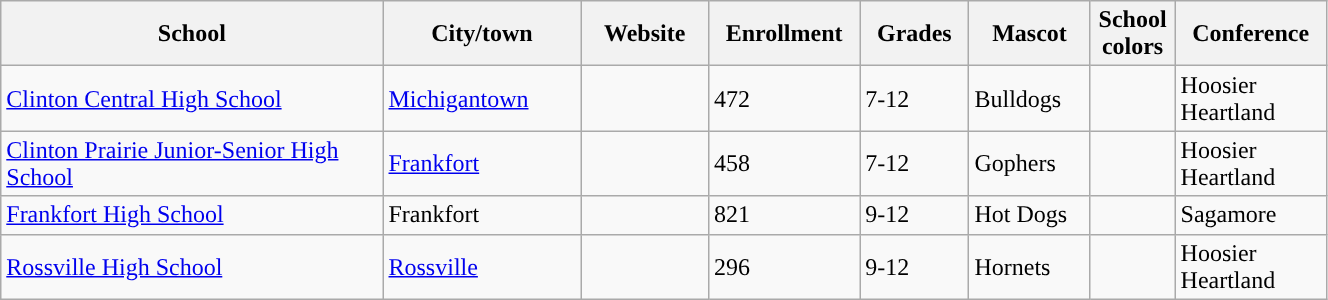<table class="wikitable sortable" width="70%">
<tr>
<th width="20%">School</th>
<th width="08%">City/town</th>
<th width="06%">Website</th>
<th width="04%">Enrollment</th>
<th width="04%">Grades</th>
<th width="04%">Mascot</th>
<th width=01%>School colors</th>
<th width="04%">Conference</th>
</tr>
<tr>
<td><a href='#'>Clinton Central High School</a></td>
<td><a href='#'>Michigantown</a></td>
<td> </td>
<td>472</td>
<td>7-12</td>
<td>Bulldogs</td>
<td> </td>
<td>Hoosier Heartland</td>
</tr>
<tr>
<td><a href='#'>Clinton Prairie Junior-Senior High School</a></td>
<td><a href='#'>Frankfort</a></td>
<td></td>
<td>458</td>
<td>7-12</td>
<td>Gophers</td>
<td> </td>
<td>Hoosier Heartland</td>
</tr>
<tr>
<td><a href='#'>Frankfort High School</a></td>
<td>Frankfort</td>
<td></td>
<td>821</td>
<td>9-12</td>
<td>Hot Dogs</td>
<td> </td>
<td>Sagamore</td>
</tr>
<tr>
<td><a href='#'>Rossville High School</a></td>
<td><a href='#'>Rossville</a></td>
<td></td>
<td>296</td>
<td>9-12</td>
<td>Hornets</td>
<td> </td>
<td>Hoosier Heartland</td>
</tr>
</table>
